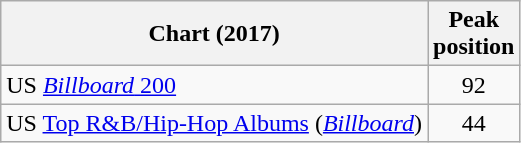<table class="wikitable sortable">
<tr>
<th>Chart (2017)</th>
<th>Peak<br>position</th>
</tr>
<tr>
<td>US <a href='#'><em>Billboard</em> 200</a></td>
<td align="center">92</td>
</tr>
<tr>
<td>US <a href='#'>Top R&B/Hip-Hop Albums</a> (<em><a href='#'>Billboard</a></em>)</td>
<td align="center">44</td>
</tr>
</table>
